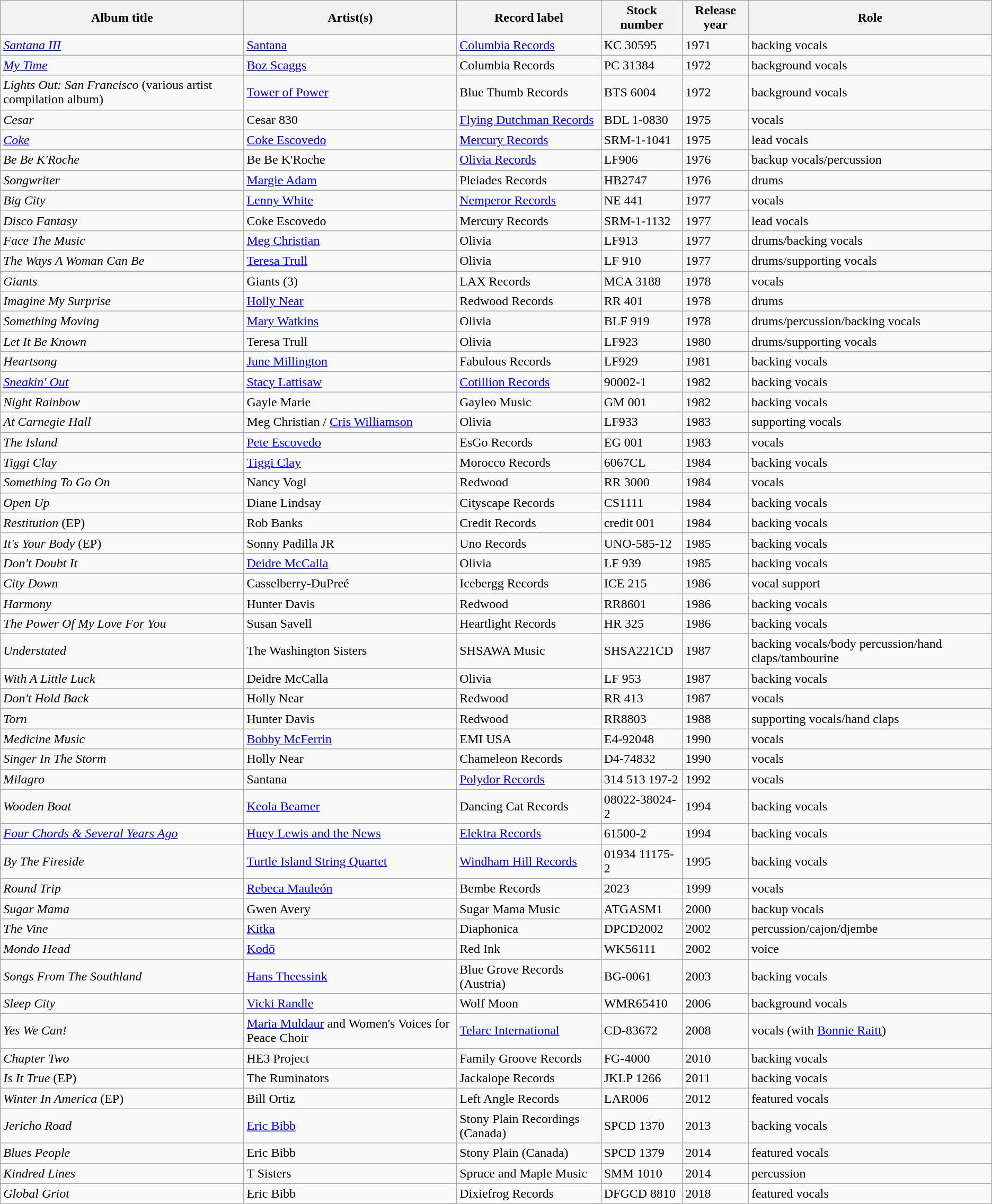<table class="wikitable sortable">
<tr>
<th scope="col">Album title</th>
<th scope="col">Artist(s)</th>
<th scope="col">Record label</th>
<th scope="col">Stock number</th>
<th scope="col">Release year</th>
<th scope="col">Role</th>
</tr>
<tr>
<td><em><a href='#'>Santana III</a></em></td>
<td><a href='#'>Santana</a></td>
<td><a href='#'>Columbia Records</a></td>
<td>KC 30595</td>
<td>1971</td>
<td>backing vocals</td>
</tr>
<tr>
<td><em><a href='#'>My Time</a></em></td>
<td><a href='#'>Boz Scaggs</a></td>
<td>Columbia Records</td>
<td>PC 31384</td>
<td>1972</td>
<td>background vocals</td>
</tr>
<tr>
<td><em>Lights Out: San Francisco</em> (various artist compilation album)</td>
<td><a href='#'>Tower of Power</a></td>
<td>Blue Thumb Records</td>
<td>BTS 6004</td>
<td>1972</td>
<td>background vocals</td>
</tr>
<tr>
<td><em>Cesar</em></td>
<td>Cesar 830</td>
<td><a href='#'>Flying Dutchman Records</a></td>
<td>BDL 1-0830</td>
<td>1975</td>
<td>vocals</td>
</tr>
<tr>
<td><em><a href='#'>Coke</a></em></td>
<td><a href='#'>Coke Escovedo</a></td>
<td><a href='#'>Mercury Records</a></td>
<td>SRM-1-1041</td>
<td>1975</td>
<td>lead vocals</td>
</tr>
<tr>
<td><em>Be Be K'Roche</em></td>
<td>Be Be K'Roche</td>
<td><a href='#'>Olivia Records</a></td>
<td>LF906</td>
<td>1976</td>
<td>backup vocals/percussion</td>
</tr>
<tr>
<td><em>Songwriter</em></td>
<td><a href='#'>Margie Adam</a></td>
<td>Pleiades Records</td>
<td>HB2747</td>
<td>1976</td>
<td>drums</td>
</tr>
<tr>
<td><em>Big City</em></td>
<td><a href='#'>Lenny White</a></td>
<td><a href='#'>Nemperor Records</a></td>
<td>NE 441</td>
<td>1977</td>
<td>vocals</td>
</tr>
<tr>
<td><em>Disco Fantasy</em></td>
<td>Coke Escovedo</td>
<td>Mercury Records</td>
<td>SRM-1-1132</td>
<td>1977</td>
<td>lead vocals</td>
</tr>
<tr>
<td><em>Face The Music</em></td>
<td><a href='#'>Meg Christian</a></td>
<td>Olivia</td>
<td>LF913</td>
<td>1977</td>
<td>drums/backing vocals</td>
</tr>
<tr>
<td><em>The Ways A Woman Can Be</em></td>
<td><a href='#'>Teresa Trull</a></td>
<td>Olivia</td>
<td>LF 910</td>
<td>1977</td>
<td>drums/supporting vocals</td>
</tr>
<tr>
<td><em>Giants</em></td>
<td>Giants (3)</td>
<td>LAX Records</td>
<td>MCA 3188</td>
<td>1978</td>
<td>vocals</td>
</tr>
<tr>
<td><em>Imagine My Surprise</em></td>
<td><a href='#'>Holly Near</a></td>
<td>Redwood Records</td>
<td>RR 401</td>
<td>1978</td>
<td>drums</td>
</tr>
<tr>
<td><em>Something Moving</em></td>
<td><a href='#'>Mary Watkins</a></td>
<td>Olivia</td>
<td>BLF 919</td>
<td>1978</td>
<td>drums/percussion/backing vocals</td>
</tr>
<tr>
<td><em>Let It Be Known</em></td>
<td>Teresa Trull</td>
<td>Olivia</td>
<td>LF923</td>
<td>1980</td>
<td>drums/supporting vocals</td>
</tr>
<tr>
<td><em>Heartsong</em></td>
<td><a href='#'>June Millington</a></td>
<td>Fabulous Records</td>
<td>LF929</td>
<td>1981</td>
<td>backing vocals</td>
</tr>
<tr>
<td><em><a href='#'>Sneakin' Out</a></em></td>
<td><a href='#'>Stacy Lattisaw</a></td>
<td><a href='#'>Cotillion Records</a></td>
<td>90002-1</td>
<td>1982</td>
<td>backing vocals</td>
</tr>
<tr>
<td><em>Night Rainbow</em></td>
<td>Gayle Marie</td>
<td>Gayleo Music</td>
<td>GM 001</td>
<td>1982</td>
<td>backing vocals</td>
</tr>
<tr>
<td><em>At Carnegie Hall</em></td>
<td>Meg Christian / <a href='#'>Cris Williamson</a></td>
<td>Olivia</td>
<td>LF933</td>
<td>1983</td>
<td>supporting vocals</td>
</tr>
<tr>
<td><em>The Island</em></td>
<td><a href='#'>Pete Escovedo</a></td>
<td>EsGo Records</td>
<td>EG 001</td>
<td>1983</td>
<td>vocals</td>
</tr>
<tr>
<td><em>Tiggi Clay</em></td>
<td><a href='#'>Tiggi Clay</a></td>
<td>Morocco Records</td>
<td>6067CL</td>
<td>1984</td>
<td>backing vocals</td>
</tr>
<tr>
<td><em>Something To Go On</em></td>
<td>Nancy Vogl</td>
<td>Redwood</td>
<td>RR 3000</td>
<td>1984</td>
<td>vocals</td>
</tr>
<tr>
<td><em>Open Up</em></td>
<td>Diane Lindsay</td>
<td>Cityscape Records</td>
<td>CS1111</td>
<td>1984</td>
<td>backing vocals</td>
</tr>
<tr>
<td><em>Restitution</em> (EP)</td>
<td>Rob Banks</td>
<td>Credit Records</td>
<td>credit 001</td>
<td>1984</td>
<td>backing vocals</td>
</tr>
<tr>
<td><em>It's Your Body</em> (EP)</td>
<td>Sonny Padilla JR</td>
<td>Uno Records</td>
<td>UNO-585-12</td>
<td>1985</td>
<td>backing vocals</td>
</tr>
<tr>
<td><em>Don't Doubt It</em></td>
<td><a href='#'>Deidre McCalla</a></td>
<td>Olivia</td>
<td>LF 939</td>
<td>1985</td>
<td>backing vocals</td>
</tr>
<tr>
<td><em>City Down</em></td>
<td>Casselberry-DuPreé</td>
<td>Icebergg Records</td>
<td>ICE 215</td>
<td>1986</td>
<td>vocal support</td>
</tr>
<tr>
<td><em>Harmony</em></td>
<td>Hunter Davis</td>
<td>Redwood</td>
<td>RR8601</td>
<td>1986</td>
<td>backing vocals</td>
</tr>
<tr>
<td><em>The Power Of My Love For You</em></td>
<td>Susan Savell</td>
<td>Heartlight Records</td>
<td>HR 325</td>
<td>1986</td>
<td>backing vocals</td>
</tr>
<tr>
<td><em>Understated</em></td>
<td>The Washington Sisters</td>
<td>SHSAWA Music</td>
<td>SHSA221CD</td>
<td>1987</td>
<td>backing vocals/body percussion/hand claps/tambourine</td>
</tr>
<tr>
<td><em>With A Little Luck</em></td>
<td>Deidre McCalla</td>
<td>Olivia</td>
<td>LF 953</td>
<td>1987</td>
<td>backing vocals</td>
</tr>
<tr>
<td><em>Don't Hold Back</em></td>
<td>Holly Near</td>
<td>Redwood</td>
<td>RR 413</td>
<td>1987</td>
<td>vocals</td>
</tr>
<tr>
<td><em>Torn</em></td>
<td>Hunter Davis</td>
<td>Redwood</td>
<td>RR8803</td>
<td>1988</td>
<td>supporting vocals/hand claps</td>
</tr>
<tr>
<td><em>Medicine Music</em></td>
<td><a href='#'>Bobby McFerrin</a></td>
<td>EMI USA</td>
<td>E4-92048</td>
<td>1990</td>
<td>vocals</td>
</tr>
<tr>
<td><em>Singer In The Storm</em></td>
<td>Holly Near</td>
<td>Chameleon Records</td>
<td>D4-74832</td>
<td>1990</td>
<td>vocals</td>
</tr>
<tr>
<td><em>Milagro</em></td>
<td>Santana</td>
<td><a href='#'>Polydor Records</a></td>
<td>314 513 197-2</td>
<td>1992</td>
<td>vocals</td>
</tr>
<tr>
<td><em>Wooden Boat</em></td>
<td><a href='#'>Keola Beamer</a></td>
<td>Dancing Cat Records</td>
<td>08022-38024-2</td>
<td>1994</td>
<td>backing vocals</td>
</tr>
<tr>
<td><em><a href='#'>Four Chords & Several Years Ago</a></em></td>
<td><a href='#'>Huey Lewis and the News</a></td>
<td><a href='#'>Elektra Records</a></td>
<td>61500-2</td>
<td>1994</td>
<td>backing vocals</td>
</tr>
<tr>
<td><em>By The Fireside</em></td>
<td><a href='#'>Turtle Island String Quartet</a></td>
<td><a href='#'>Windham Hill Records</a></td>
<td>01934 11175-2</td>
<td>1995</td>
<td>backing vocals</td>
</tr>
<tr>
<td><em>Round Trip</em></td>
<td><a href='#'>Rebeca Mauleón</a></td>
<td>Bembe Records</td>
<td>2023</td>
<td>1999</td>
<td>vocals</td>
</tr>
<tr>
<td><em>Sugar Mama</em></td>
<td>Gwen Avery</td>
<td>Sugar Mama Music</td>
<td>ATGASM1</td>
<td>2000</td>
<td>backup vocals</td>
</tr>
<tr>
<td><em>The Vine</em></td>
<td><a href='#'>Kitka</a></td>
<td>Diaphonica</td>
<td>DPCD2002</td>
<td>2002</td>
<td>percussion/cajon/djembe</td>
</tr>
<tr>
<td><em>Mondo Head</em></td>
<td><a href='#'>Kodō</a></td>
<td>Red Ink</td>
<td>WK56111</td>
<td>2002</td>
<td>voice</td>
</tr>
<tr>
<td><em>Songs From The Southland</em></td>
<td><a href='#'>Hans Theessink</a></td>
<td>Blue Grove Records (Austria)</td>
<td>BG-0061</td>
<td>2003</td>
<td>backing vocals</td>
</tr>
<tr>
<td><em>Sleep City</em></td>
<td><a href='#'>Vicki Randle</a></td>
<td>Wolf Moon</td>
<td>WMR65410</td>
<td>2006</td>
<td>background vocals</td>
</tr>
<tr>
<td><em>Yes We Can!</em></td>
<td><a href='#'>Maria Muldaur</a> and Women's Voices for Peace Choir</td>
<td><a href='#'>Telarc International</a></td>
<td>CD-83672</td>
<td>2008</td>
<td>vocals (with <a href='#'>Bonnie Raitt</a>)</td>
</tr>
<tr>
<td><em>Chapter Two</em></td>
<td>HE3 Project</td>
<td>Family Groove Records</td>
<td>FG-4000</td>
<td>2010</td>
<td>backing vocals</td>
</tr>
<tr>
<td><em>Is It True</em> (EP)</td>
<td>The Ruminators</td>
<td>Jackalope Records</td>
<td>JKLP 1266</td>
<td>2011</td>
<td>backing vocals</td>
</tr>
<tr>
<td><em>Winter In America</em> (EP)</td>
<td>Bill Ortiz</td>
<td>Left Angle Records</td>
<td>LAR006</td>
<td>2012</td>
<td>featured vocals</td>
</tr>
<tr>
<td><em>Jericho Road</em></td>
<td><a href='#'>Eric Bibb</a></td>
<td>Stony Plain Recordings (Canada)</td>
<td>SPCD 1370</td>
<td>2013</td>
<td>backing vocals</td>
</tr>
<tr>
<td><em>Blues People</em></td>
<td>Eric Bibb</td>
<td>Stony Plain (Canada)</td>
<td>SPCD 1379</td>
<td>2014</td>
<td>featured vocals</td>
</tr>
<tr>
<td><em>Kindred Lines</em></td>
<td>T Sisters</td>
<td>Spruce and Maple Music</td>
<td>SMM 1010</td>
<td>2014</td>
<td>percussion</td>
</tr>
<tr>
<td><em>Global Griot</em></td>
<td>Eric Bibb</td>
<td>Dixiefrog Records</td>
<td>DFGCD 8810</td>
<td>2018</td>
<td>featured vocals</td>
</tr>
</table>
